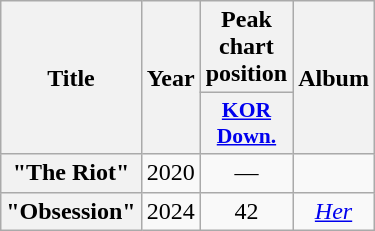<table class="wikitable plainrowheaders" style="text-align:center">
<tr>
<th scope="col" rowspan="2">Title</th>
<th scope="col" rowspan="2">Year</th>
<th scope="col" colspan="1">Peak chart position</th>
<th scope="col" rowspan="2">Album</th>
</tr>
<tr>
<th scope="col" style="width:3em;font-size:90%"><a href='#'>KOR<br>Down.</a><br></th>
</tr>
<tr>
<th scope="row">"The Riot"<br></th>
<td>2020</td>
<td>—</td>
<td></td>
</tr>
<tr>
<th scope="row">"Obsession"<br></th>
<td>2024</td>
<td>42</td>
<td><em><a href='#'>Her</a></em></td>
</tr>
</table>
